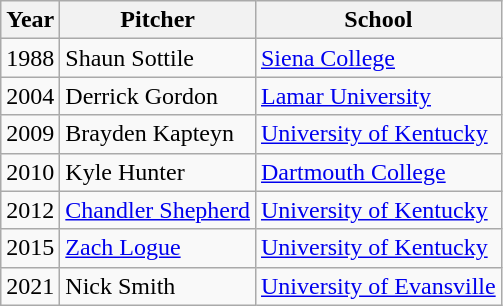<table class="wikitable">
<tr>
<th>Year</th>
<th>Pitcher</th>
<th>School</th>
</tr>
<tr>
<td>1988</td>
<td>Shaun Sottile</td>
<td><a href='#'>Siena College</a></td>
</tr>
<tr>
<td>2004</td>
<td>Derrick Gordon</td>
<td><a href='#'>Lamar University</a></td>
</tr>
<tr>
<td>2009</td>
<td>Brayden Kapteyn</td>
<td><a href='#'>University of Kentucky</a></td>
</tr>
<tr>
<td>2010</td>
<td>Kyle Hunter</td>
<td><a href='#'>Dartmouth College</a></td>
</tr>
<tr>
<td>2012</td>
<td><a href='#'>Chandler Shepherd</a></td>
<td><a href='#'>University of Kentucky</a></td>
</tr>
<tr>
<td>2015</td>
<td><a href='#'>Zach Logue</a></td>
<td><a href='#'>University of Kentucky</a></td>
</tr>
<tr>
<td>2021</td>
<td>Nick Smith</td>
<td><a href='#'>University of Evansville</a></td>
</tr>
</table>
